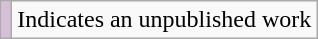<table class="wikitable">
<tr>
<td style="background-color: #D8BFD8;"></td>
<td>Indicates an unpublished work</td>
</tr>
</table>
